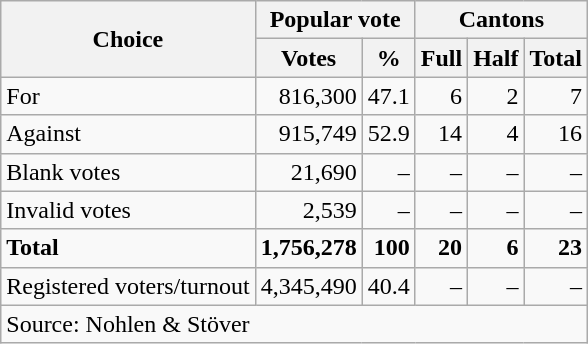<table class=wikitable style=text-align:right>
<tr>
<th rowspan=2>Choice</th>
<th colspan=2>Popular vote</th>
<th colspan=3>Cantons</th>
</tr>
<tr>
<th>Votes</th>
<th>%</th>
<th>Full</th>
<th>Half</th>
<th>Total</th>
</tr>
<tr>
<td align=left>For</td>
<td>816,300</td>
<td>47.1</td>
<td>6</td>
<td>2</td>
<td>7</td>
</tr>
<tr>
<td align=left>Against</td>
<td>915,749</td>
<td>52.9</td>
<td>14</td>
<td>4</td>
<td>16</td>
</tr>
<tr>
<td align=left>Blank votes</td>
<td>21,690</td>
<td>–</td>
<td>–</td>
<td>–</td>
<td>–</td>
</tr>
<tr>
<td align=left>Invalid votes</td>
<td>2,539</td>
<td>–</td>
<td>–</td>
<td>–</td>
<td>–</td>
</tr>
<tr>
<td align=left><strong>Total</strong></td>
<td><strong>1,756,278</strong></td>
<td><strong>100</strong></td>
<td><strong>20</strong></td>
<td><strong>6</strong></td>
<td><strong>23</strong></td>
</tr>
<tr>
<td align=left>Registered voters/turnout</td>
<td>4,345,490</td>
<td>40.4</td>
<td>–</td>
<td>–</td>
<td>–</td>
</tr>
<tr>
<td align=left colspan=11>Source: Nohlen & Stöver</td>
</tr>
</table>
